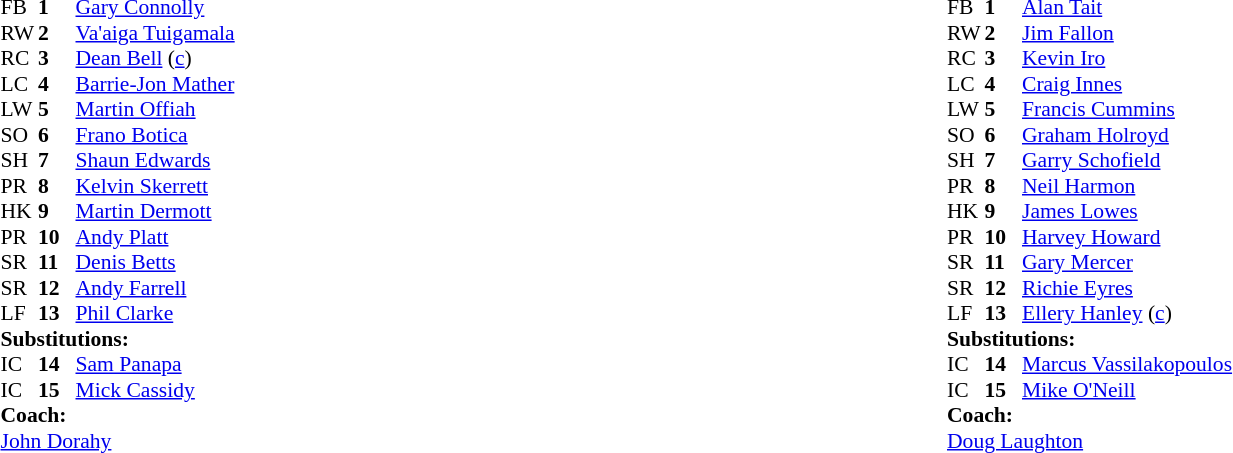<table width="100%">
<tr>
<td valign="top" width="50%"><br><table style="font-size: 90%" cellspacing="0" cellpadding="0">
<tr>
<th width="25"></th>
<th width="25"></th>
</tr>
<tr>
<td>FB</td>
<td><strong>1</strong></td>
<td><a href='#'>Gary Connolly</a></td>
</tr>
<tr>
<td>RW</td>
<td><strong>2</strong></td>
<td><a href='#'>Va'aiga Tuigamala</a></td>
</tr>
<tr>
<td>RC</td>
<td><strong>3</strong></td>
<td><a href='#'>Dean Bell</a> (<a href='#'>c</a>)</td>
</tr>
<tr>
<td>LC</td>
<td><strong>4</strong></td>
<td><a href='#'>Barrie-Jon Mather</a></td>
</tr>
<tr>
<td>LW</td>
<td><strong>5</strong></td>
<td><a href='#'>Martin Offiah</a></td>
</tr>
<tr>
<td>SO</td>
<td><strong>6</strong></td>
<td><a href='#'>Frano Botica</a></td>
</tr>
<tr>
<td>SH</td>
<td><strong>7</strong></td>
<td><a href='#'>Shaun Edwards</a></td>
</tr>
<tr>
<td>PR</td>
<td><strong>8</strong></td>
<td><a href='#'>Kelvin Skerrett</a></td>
</tr>
<tr>
<td>HK</td>
<td><strong>9</strong></td>
<td><a href='#'>Martin Dermott</a></td>
</tr>
<tr>
<td>PR</td>
<td><strong>10</strong></td>
<td><a href='#'>Andy Platt</a></td>
</tr>
<tr>
<td>SR</td>
<td><strong>11</strong></td>
<td><a href='#'>Denis Betts</a></td>
</tr>
<tr>
<td>SR</td>
<td><strong>12</strong></td>
<td><a href='#'>Andy Farrell</a></td>
</tr>
<tr>
<td>LF</td>
<td><strong>13</strong></td>
<td><a href='#'>Phil Clarke</a></td>
</tr>
<tr>
<td colspan=3><strong>Substitutions:</strong></td>
</tr>
<tr>
<td>IC</td>
<td><strong>14</strong></td>
<td><a href='#'>Sam Panapa</a></td>
</tr>
<tr>
<td>IC</td>
<td><strong>15</strong></td>
<td><a href='#'>Mick Cassidy</a></td>
</tr>
<tr>
<td colspan=3><strong>Coach:</strong></td>
</tr>
<tr>
<td colspan="4"><a href='#'>John Dorahy</a></td>
</tr>
</table>
</td>
<td valign="top" width="50%"><br><table style="font-size: 90%" cellspacing="0" cellpadding="0">
<tr>
<th width="25"></th>
<th width="25"></th>
</tr>
<tr>
<td>FB</td>
<td><strong>1</strong></td>
<td><a href='#'>Alan Tait</a></td>
</tr>
<tr>
<td>RW</td>
<td><strong>2</strong></td>
<td><a href='#'>Jim Fallon</a></td>
</tr>
<tr>
<td>RC</td>
<td><strong>3</strong></td>
<td><a href='#'>Kevin Iro</a></td>
</tr>
<tr>
<td>LC</td>
<td><strong>4</strong></td>
<td><a href='#'>Craig Innes</a></td>
</tr>
<tr>
<td>LW</td>
<td><strong>5</strong></td>
<td><a href='#'>Francis Cummins</a></td>
</tr>
<tr>
<td>SO</td>
<td><strong>6</strong></td>
<td><a href='#'>Graham Holroyd</a></td>
</tr>
<tr>
<td>SH</td>
<td><strong>7</strong></td>
<td><a href='#'>Garry Schofield</a></td>
</tr>
<tr>
<td>PR</td>
<td><strong>8</strong></td>
<td><a href='#'>Neil Harmon</a></td>
</tr>
<tr>
<td>HK</td>
<td><strong>9</strong></td>
<td><a href='#'>James Lowes</a></td>
</tr>
<tr>
<td>PR</td>
<td><strong>10</strong></td>
<td><a href='#'>Harvey Howard</a></td>
</tr>
<tr>
<td>SR</td>
<td><strong>11</strong></td>
<td><a href='#'>Gary Mercer</a></td>
</tr>
<tr>
<td>SR</td>
<td><strong>12</strong></td>
<td><a href='#'>Richie Eyres</a></td>
</tr>
<tr>
<td>LF</td>
<td><strong>13</strong></td>
<td><a href='#'>Ellery Hanley</a> (<a href='#'>c</a>)</td>
</tr>
<tr>
<td colspan=3><strong>Substitutions:</strong></td>
</tr>
<tr>
<td>IC</td>
<td><strong>14</strong></td>
<td><a href='#'>Marcus Vassilakopoulos</a></td>
</tr>
<tr>
<td>IC</td>
<td><strong>15</strong></td>
<td><a href='#'>Mike O'Neill</a></td>
</tr>
<tr>
<td colspan=3><strong>Coach:</strong></td>
</tr>
<tr>
<td colspan="4"><a href='#'>Doug Laughton</a></td>
</tr>
</table>
</td>
</tr>
</table>
